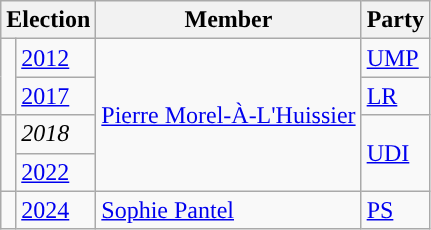<table class="wikitable">
<tr>
<th colspan="2">Election</th>
<th>Member</th>
<th>Party</th>
</tr>
<tr>
<td rowspan="2" style="background-color: "></td>
<td><a href='#'>2012</a></td>
<td rowspan="4"><a href='#'>Pierre Morel-À-L'Huissier</a></td>
<td><a href='#'>UMP</a></td>
</tr>
<tr>
<td><a href='#'>2017</a></td>
<td><a href='#'>LR</a></td>
</tr>
<tr>
<td rowspan="2" style="background-color: "></td>
<td><em>2018</em></td>
<td rowspan="2"><a href='#'>UDI</a></td>
</tr>
<tr>
<td><a href='#'>2022</a></td>
</tr>
<tr>
<td style="background-color: "></td>
<td><a href='#'>2024</a></td>
<td><a href='#'>Sophie Pantel</a></td>
<td><a href='#'>PS</a></td>
</tr>
</table>
